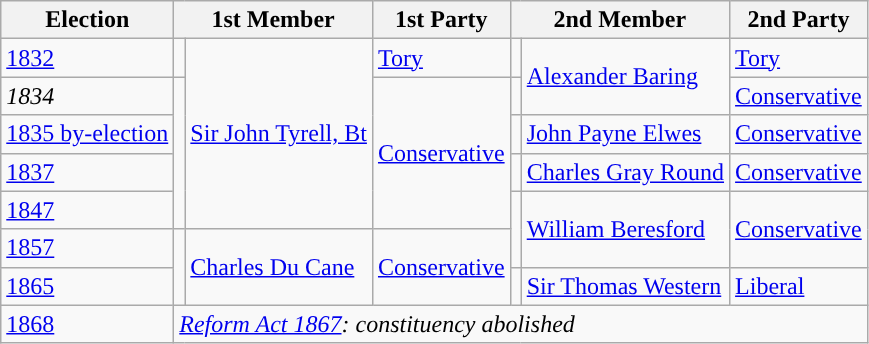<table class="wikitable">
<tr>
<th>Election</th>
<th colspan="2">1st Member </th>
<th>1st Party</th>
<th colspan="2">2nd Member</th>
<th>2nd Party</th>
</tr>
<tr>
<td><a href='#'>1832</a></td>
<td rowspan="1" style="color:inherit;background-color: "></td>
<td rowspan="5"><a href='#'>Sir John Tyrell, Bt</a></td>
<td rowspan="1"><a href='#'>Tory</a></td>
<td style="color:inherit;background-color: "></td>
<td rowspan="2"><a href='#'>Alexander Baring</a></td>
<td><a href='#'>Tory</a></td>
</tr>
<tr>
<td><em>1834</em></td>
<td rowspan="4" style="color:inherit;background-color: "></td>
<td rowspan="4"><a href='#'>Conservative</a></td>
<td rowspan="1" style="color:inherit;background-color: "></td>
<td rowspan="1"><a href='#'>Conservative</a></td>
</tr>
<tr>
<td><a href='#'>1835 by-election</a></td>
<td style="color:inherit;background-color: "></td>
<td><a href='#'>John Payne Elwes</a></td>
<td><a href='#'>Conservative</a></td>
</tr>
<tr>
<td><a href='#'>1837</a></td>
<td style="color:inherit;background-color: "></td>
<td><a href='#'>Charles Gray Round</a></td>
<td><a href='#'>Conservative</a></td>
</tr>
<tr>
<td><a href='#'>1847</a></td>
<td rowspan="2" style="color:inherit;background-color: "></td>
<td rowspan="2"><a href='#'>William Beresford</a></td>
<td rowspan="2"><a href='#'>Conservative</a></td>
</tr>
<tr>
<td><a href='#'>1857</a></td>
<td rowspan="2" style="color:inherit;background-color: "></td>
<td rowspan="2"><a href='#'>Charles Du Cane</a></td>
<td rowspan="2"><a href='#'>Conservative</a></td>
</tr>
<tr>
<td><a href='#'>1865</a></td>
<td style="color:inherit;background-color: "></td>
<td><a href='#'>Sir Thomas Western</a></td>
<td><a href='#'>Liberal</a></td>
</tr>
<tr>
<td><a href='#'>1868</a></td>
<td colspan="6"><em><a href='#'>Reform Act 1867</a>: constituency abolished</em></td>
</tr>
</table>
